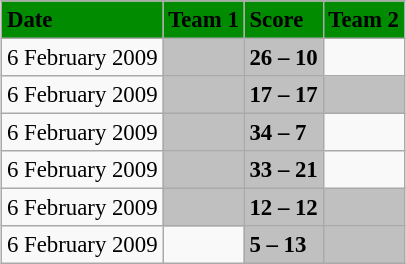<table class="wikitable" style="margin:0.5em auto; font-size:95%">
<tr bgcolor="#008B00">
<td><strong>Date</strong></td>
<td><strong>Team 1</strong></td>
<td><strong>Score</strong></td>
<td><strong>Team 2</strong></td>
</tr>
<tr>
<td>6 February 2009</td>
<td bgcolor="silver"><strong></strong></td>
<td bgcolor="silver"><strong>26 – 10</strong></td>
<td></td>
</tr>
<tr>
<td>6 February 2009</td>
<td bgcolor="silver"><strong></strong></td>
<td bgcolor="silver"><strong>17 – 17</strong></td>
<td bgcolor="silver"><strong></strong></td>
</tr>
<tr>
<td>6 February 2009</td>
<td bgcolor="silver"><strong></strong></td>
<td bgcolor="silver"><strong>34 – 7</strong></td>
<td></td>
</tr>
<tr>
<td>6 February 2009</td>
<td bgcolor="silver"><strong></strong></td>
<td bgcolor="silver"><strong>33 – 21</strong></td>
<td></td>
</tr>
<tr>
<td>6 February 2009</td>
<td bgcolor="silver"><strong></strong></td>
<td bgcolor="silver"><strong>12 – 12</strong></td>
<td bgcolor="silver"><strong></strong></td>
</tr>
<tr>
<td>6 February 2009</td>
<td></td>
<td bgcolor="silver"><strong>5 – 13</strong></td>
<td bgcolor="silver"><strong></strong></td>
</tr>
</table>
